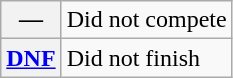<table class="wikitable">
<tr>
<th scope="row">—</th>
<td>Did not compete</td>
</tr>
<tr>
<th scope="row"><a href='#'>DNF</a></th>
<td>Did not finish</td>
</tr>
</table>
